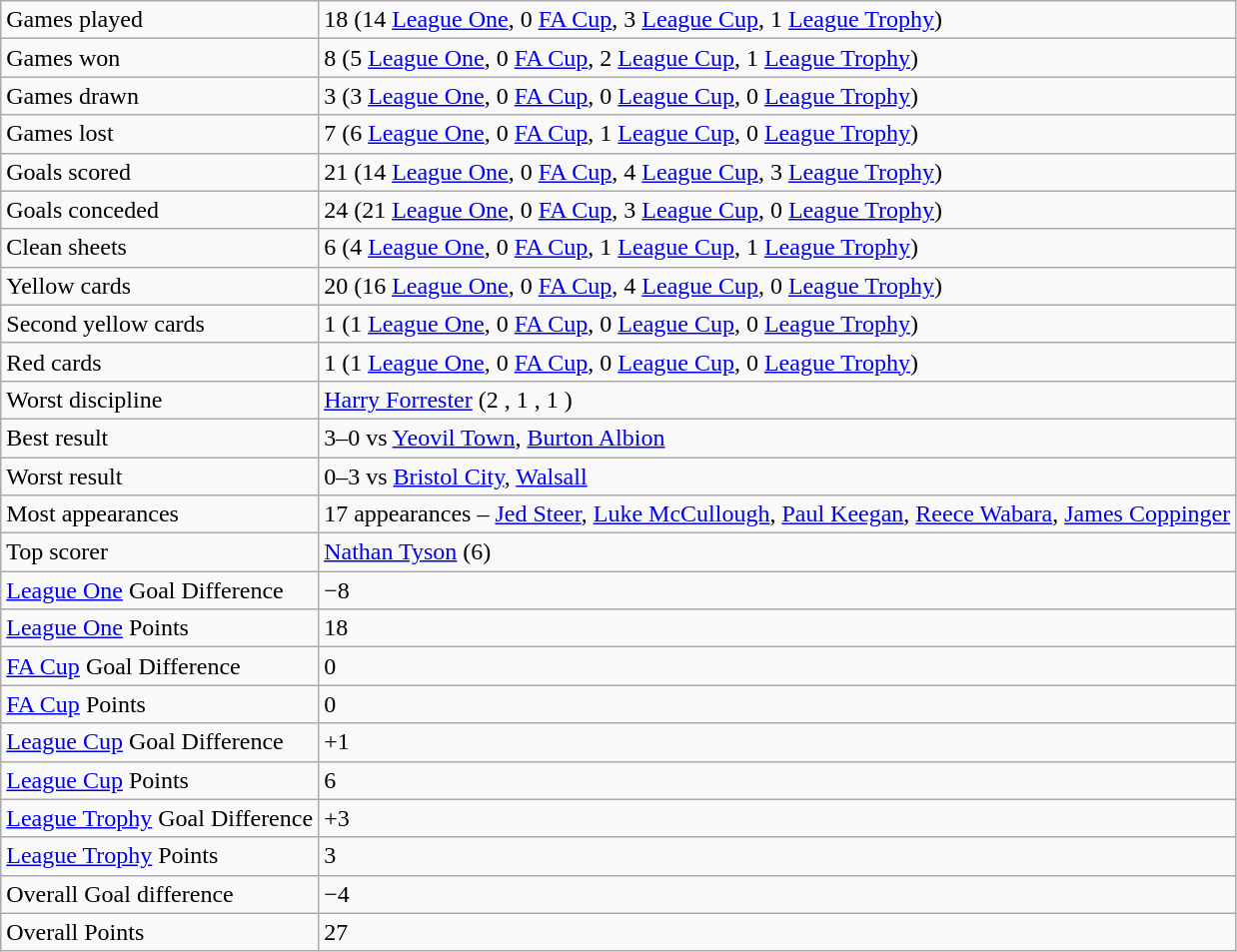<table class="wikitable">
<tr>
<td>Games played</td>
<td>18 (14 <a href='#'>League One</a>, 0 <a href='#'>FA Cup</a>, 3 <a href='#'>League Cup</a>, 1 <a href='#'>League Trophy</a>)</td>
</tr>
<tr>
<td>Games won</td>
<td>8 (5 <a href='#'>League One</a>, 0 <a href='#'>FA Cup</a>, 2 <a href='#'>League Cup</a>, 1 <a href='#'>League Trophy</a>)</td>
</tr>
<tr>
<td>Games drawn</td>
<td>3 (3 <a href='#'>League One</a>, 0 <a href='#'>FA Cup</a>, 0 <a href='#'>League Cup</a>, 0 <a href='#'>League Trophy</a>)</td>
</tr>
<tr>
<td>Games lost</td>
<td>7 (6 <a href='#'>League One</a>, 0 <a href='#'>FA Cup</a>, 1 <a href='#'>League Cup</a>, 0 <a href='#'>League Trophy</a>)</td>
</tr>
<tr>
<td>Goals scored</td>
<td>21 (14 <a href='#'>League One</a>, 0 <a href='#'>FA Cup</a>, 4 <a href='#'>League Cup</a>, 3 <a href='#'>League Trophy</a>)</td>
</tr>
<tr>
<td>Goals conceded</td>
<td>24 (21 <a href='#'>League One</a>, 0 <a href='#'>FA Cup</a>, 3 <a href='#'>League Cup</a>, 0 <a href='#'>League Trophy</a>)</td>
</tr>
<tr>
<td>Clean sheets</td>
<td>6 (4 <a href='#'>League One</a>, 0 <a href='#'>FA Cup</a>, 1 <a href='#'>League Cup</a>, 1 <a href='#'>League Trophy</a>)</td>
</tr>
<tr>
<td>Yellow cards</td>
<td>20 (16 <a href='#'>League One</a>, 0 <a href='#'>FA Cup</a>, 4 <a href='#'>League Cup</a>, 0 <a href='#'>League Trophy</a>)</td>
</tr>
<tr>
<td>Second yellow cards</td>
<td>1 (1 <a href='#'>League One</a>, 0 <a href='#'>FA Cup</a>, 0 <a href='#'>League Cup</a>, 0 <a href='#'>League Trophy</a>)</td>
</tr>
<tr>
<td>Red cards</td>
<td>1 (1 <a href='#'>League One</a>, 0 <a href='#'>FA Cup</a>, 0 <a href='#'>League Cup</a>, 0 <a href='#'>League Trophy</a>)</td>
</tr>
<tr>
<td>Worst discipline</td>
<td><a href='#'>Harry Forrester</a> (2 , 1 , 1 )</td>
</tr>
<tr>
<td>Best result</td>
<td>3–0 vs <a href='#'>Yeovil Town</a>, <a href='#'>Burton Albion</a></td>
</tr>
<tr>
<td>Worst result</td>
<td>0–3 vs <a href='#'>Bristol City</a>, <a href='#'>Walsall</a></td>
</tr>
<tr>
<td>Most appearances</td>
<td>17 appearances – <a href='#'>Jed Steer</a>, <a href='#'>Luke McCullough</a>, <a href='#'>Paul Keegan</a>, <a href='#'>Reece Wabara</a>, <a href='#'>James Coppinger</a></td>
</tr>
<tr>
<td>Top scorer</td>
<td><a href='#'>Nathan Tyson</a> (6)</td>
</tr>
<tr>
<td><a href='#'>League One</a> Goal Difference</td>
<td>−8</td>
</tr>
<tr>
<td><a href='#'>League One</a> Points</td>
<td>18</td>
</tr>
<tr>
<td><a href='#'>FA Cup</a> Goal Difference</td>
<td>0</td>
</tr>
<tr>
<td><a href='#'>FA Cup</a> Points</td>
<td>0</td>
</tr>
<tr>
<td><a href='#'>League Cup</a> Goal Difference</td>
<td>+1</td>
</tr>
<tr>
<td><a href='#'>League Cup</a> Points</td>
<td>6</td>
</tr>
<tr>
<td><a href='#'>League Trophy</a> Goal Difference</td>
<td>+3</td>
</tr>
<tr>
<td><a href='#'>League Trophy</a> Points</td>
<td>3</td>
</tr>
<tr>
<td>Overall Goal difference</td>
<td>−4</td>
</tr>
<tr>
<td>Overall Points</td>
<td>27</td>
</tr>
</table>
